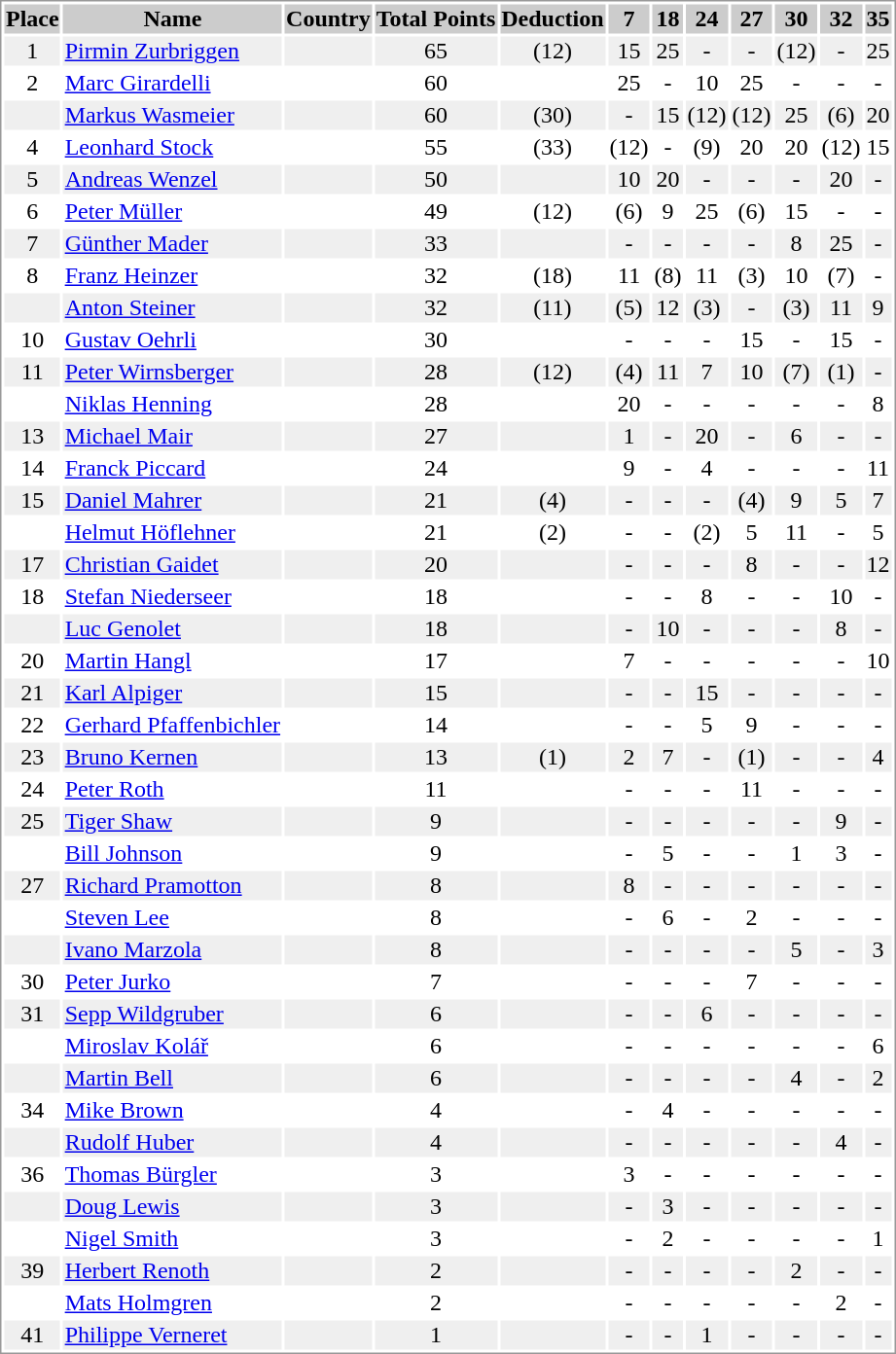<table border="0" style="border: 1px solid #999; background-color:#FFFFFF; text-align:center">
<tr align="center" bgcolor="#CCCCCC">
<th>Place</th>
<th>Name</th>
<th>Country</th>
<th>Total Points</th>
<th>Deduction</th>
<th>7</th>
<th>18</th>
<th>24</th>
<th>27</th>
<th>30</th>
<th>32</th>
<th>35</th>
</tr>
<tr bgcolor="#EFEFEF">
<td>1</td>
<td align="left"><a href='#'>Pirmin Zurbriggen</a></td>
<td align="left"></td>
<td>65</td>
<td>(12)</td>
<td>15</td>
<td>25</td>
<td>-</td>
<td>-</td>
<td>(12)</td>
<td>-</td>
<td>25</td>
</tr>
<tr>
<td>2</td>
<td align="left"><a href='#'>Marc Girardelli</a></td>
<td align="left"></td>
<td>60</td>
<td></td>
<td>25</td>
<td>-</td>
<td>10</td>
<td>25</td>
<td>-</td>
<td>-</td>
<td>-</td>
</tr>
<tr bgcolor="#EFEFEF">
<td></td>
<td align="left"><a href='#'>Markus Wasmeier</a></td>
<td align="left"></td>
<td>60</td>
<td>(30)</td>
<td>-</td>
<td>15</td>
<td>(12)</td>
<td>(12)</td>
<td>25</td>
<td>(6)</td>
<td>20</td>
</tr>
<tr>
<td>4</td>
<td align="left"><a href='#'>Leonhard Stock</a></td>
<td align="left"></td>
<td>55</td>
<td>(33)</td>
<td>(12)</td>
<td>-</td>
<td>(9)</td>
<td>20</td>
<td>20</td>
<td>(12)</td>
<td>15</td>
</tr>
<tr bgcolor="#EFEFEF">
<td>5</td>
<td align="left"><a href='#'>Andreas Wenzel</a></td>
<td align="left"></td>
<td>50</td>
<td></td>
<td>10</td>
<td>20</td>
<td>-</td>
<td>-</td>
<td>-</td>
<td>20</td>
<td>-</td>
</tr>
<tr>
<td>6</td>
<td align="left"><a href='#'>Peter Müller</a></td>
<td align="left"></td>
<td>49</td>
<td>(12)</td>
<td>(6)</td>
<td>9</td>
<td>25</td>
<td>(6)</td>
<td>15</td>
<td>-</td>
<td>-</td>
</tr>
<tr bgcolor="#EFEFEF">
<td>7</td>
<td align="left"><a href='#'>Günther Mader</a></td>
<td align="left"></td>
<td>33</td>
<td></td>
<td>-</td>
<td>-</td>
<td>-</td>
<td>-</td>
<td>8</td>
<td>25</td>
<td>-</td>
</tr>
<tr>
<td>8</td>
<td align="left"><a href='#'>Franz Heinzer</a></td>
<td align="left"></td>
<td>32</td>
<td>(18)</td>
<td>11</td>
<td>(8)</td>
<td>11</td>
<td>(3)</td>
<td>10</td>
<td>(7)</td>
<td>-</td>
</tr>
<tr bgcolor="#EFEFEF">
<td></td>
<td align="left"><a href='#'>Anton Steiner</a></td>
<td align="left"></td>
<td>32</td>
<td>(11)</td>
<td>(5)</td>
<td>12</td>
<td>(3)</td>
<td>-</td>
<td>(3)</td>
<td>11</td>
<td>9</td>
</tr>
<tr>
<td>10</td>
<td align="left"><a href='#'>Gustav Oehrli</a></td>
<td align="left"></td>
<td>30</td>
<td></td>
<td>-</td>
<td>-</td>
<td>-</td>
<td>15</td>
<td>-</td>
<td>15</td>
<td>-</td>
</tr>
<tr bgcolor="#EFEFEF">
<td>11</td>
<td align="left"><a href='#'>Peter Wirnsberger</a></td>
<td align="left"></td>
<td>28</td>
<td>(12)</td>
<td>(4)</td>
<td>11</td>
<td>7</td>
<td>10</td>
<td>(7)</td>
<td>(1)</td>
<td>-</td>
</tr>
<tr>
<td></td>
<td align="left"><a href='#'>Niklas Henning</a></td>
<td align="left"></td>
<td>28</td>
<td></td>
<td>20</td>
<td>-</td>
<td>-</td>
<td>-</td>
<td>-</td>
<td>-</td>
<td>8</td>
</tr>
<tr bgcolor="#EFEFEF">
<td>13</td>
<td align="left"><a href='#'>Michael Mair</a></td>
<td align="left"></td>
<td>27</td>
<td></td>
<td>1</td>
<td>-</td>
<td>20</td>
<td>-</td>
<td>6</td>
<td>-</td>
<td>-</td>
</tr>
<tr>
<td>14</td>
<td align="left"><a href='#'>Franck Piccard</a></td>
<td align="left"></td>
<td>24</td>
<td></td>
<td>9</td>
<td>-</td>
<td>4</td>
<td>-</td>
<td>-</td>
<td>-</td>
<td>11</td>
</tr>
<tr bgcolor="#EFEFEF">
<td>15</td>
<td align="left"><a href='#'>Daniel Mahrer</a></td>
<td align="left"></td>
<td>21</td>
<td>(4)</td>
<td>-</td>
<td>-</td>
<td>-</td>
<td>(4)</td>
<td>9</td>
<td>5</td>
<td>7</td>
</tr>
<tr>
<td></td>
<td align="left"><a href='#'>Helmut Höflehner</a></td>
<td align="left"></td>
<td>21</td>
<td>(2)</td>
<td>-</td>
<td>-</td>
<td>(2)</td>
<td>5</td>
<td>11</td>
<td>-</td>
<td>5</td>
</tr>
<tr bgcolor="#EFEFEF">
<td>17</td>
<td align="left"><a href='#'>Christian Gaidet</a></td>
<td align="left"></td>
<td>20</td>
<td></td>
<td>-</td>
<td>-</td>
<td>-</td>
<td>8</td>
<td>-</td>
<td>-</td>
<td>12</td>
</tr>
<tr>
<td>18</td>
<td align="left"><a href='#'>Stefan Niederseer</a></td>
<td align="left"></td>
<td>18</td>
<td></td>
<td>-</td>
<td>-</td>
<td>8</td>
<td>-</td>
<td>-</td>
<td>10</td>
<td>-</td>
</tr>
<tr bgcolor="#EFEFEF">
<td></td>
<td align="left"><a href='#'>Luc Genolet</a></td>
<td align="left"></td>
<td>18</td>
<td></td>
<td>-</td>
<td>10</td>
<td>-</td>
<td>-</td>
<td>-</td>
<td>8</td>
<td>-</td>
</tr>
<tr>
<td>20</td>
<td align="left"><a href='#'>Martin Hangl</a></td>
<td align="left"></td>
<td>17</td>
<td></td>
<td>7</td>
<td>-</td>
<td>-</td>
<td>-</td>
<td>-</td>
<td>-</td>
<td>10</td>
</tr>
<tr bgcolor="#EFEFEF">
<td>21</td>
<td align="left"><a href='#'>Karl Alpiger</a></td>
<td align="left"></td>
<td>15</td>
<td></td>
<td>-</td>
<td>-</td>
<td>15</td>
<td>-</td>
<td>-</td>
<td>-</td>
<td>-</td>
</tr>
<tr>
<td>22</td>
<td align="left"><a href='#'>Gerhard Pfaffenbichler</a></td>
<td align="left"></td>
<td>14</td>
<td></td>
<td>-</td>
<td>-</td>
<td>5</td>
<td>9</td>
<td>-</td>
<td>-</td>
<td>-</td>
</tr>
<tr bgcolor="#EFEFEF">
<td>23</td>
<td align="left"><a href='#'>Bruno Kernen</a></td>
<td align="left"></td>
<td>13</td>
<td>(1)</td>
<td>2</td>
<td>7</td>
<td>-</td>
<td>(1)</td>
<td>-</td>
<td>-</td>
<td>4</td>
</tr>
<tr>
<td>24</td>
<td align="left"><a href='#'>Peter Roth</a></td>
<td align="left"></td>
<td>11</td>
<td></td>
<td>-</td>
<td>-</td>
<td>-</td>
<td>11</td>
<td>-</td>
<td>-</td>
<td>-</td>
</tr>
<tr bgcolor="#EFEFEF">
<td>25</td>
<td align="left"><a href='#'>Tiger Shaw</a></td>
<td align="left"></td>
<td>9</td>
<td></td>
<td>-</td>
<td>-</td>
<td>-</td>
<td>-</td>
<td>-</td>
<td>9</td>
<td>-</td>
</tr>
<tr>
<td></td>
<td align="left"><a href='#'>Bill Johnson</a></td>
<td align="left"></td>
<td>9</td>
<td></td>
<td>-</td>
<td>5</td>
<td>-</td>
<td>-</td>
<td>1</td>
<td>3</td>
<td>-</td>
</tr>
<tr bgcolor="#EFEFEF">
<td>27</td>
<td align="left"><a href='#'>Richard Pramotton</a></td>
<td align="left"></td>
<td>8</td>
<td></td>
<td>8</td>
<td>-</td>
<td>-</td>
<td>-</td>
<td>-</td>
<td>-</td>
<td>-</td>
</tr>
<tr>
<td></td>
<td align="left"><a href='#'>Steven Lee</a></td>
<td align="left"></td>
<td>8</td>
<td></td>
<td>-</td>
<td>6</td>
<td>-</td>
<td>2</td>
<td>-</td>
<td>-</td>
<td>-</td>
</tr>
<tr bgcolor="#EFEFEF">
<td></td>
<td align="left"><a href='#'>Ivano Marzola</a></td>
<td align="left"></td>
<td>8</td>
<td></td>
<td>-</td>
<td>-</td>
<td>-</td>
<td>-</td>
<td>5</td>
<td>-</td>
<td>3</td>
</tr>
<tr>
<td>30</td>
<td align="left"><a href='#'>Peter Jurko</a></td>
<td align="left"></td>
<td>7</td>
<td></td>
<td>-</td>
<td>-</td>
<td>-</td>
<td>7</td>
<td>-</td>
<td>-</td>
<td>-</td>
</tr>
<tr bgcolor="#EFEFEF">
<td>31</td>
<td align="left"><a href='#'>Sepp Wildgruber</a></td>
<td align="left"></td>
<td>6</td>
<td></td>
<td>-</td>
<td>-</td>
<td>6</td>
<td>-</td>
<td>-</td>
<td>-</td>
<td>-</td>
</tr>
<tr>
<td></td>
<td align="left"><a href='#'>Miroslav Kolář</a></td>
<td align="left"></td>
<td>6</td>
<td></td>
<td>-</td>
<td>-</td>
<td>-</td>
<td>-</td>
<td>-</td>
<td>-</td>
<td>6</td>
</tr>
<tr bgcolor="#EFEFEF">
<td></td>
<td align="left"><a href='#'>Martin Bell</a></td>
<td align="left"></td>
<td>6</td>
<td></td>
<td>-</td>
<td>-</td>
<td>-</td>
<td>-</td>
<td>4</td>
<td>-</td>
<td>2</td>
</tr>
<tr>
<td>34</td>
<td align="left"><a href='#'>Mike Brown</a></td>
<td align="left"></td>
<td>4</td>
<td></td>
<td>-</td>
<td>4</td>
<td>-</td>
<td>-</td>
<td>-</td>
<td>-</td>
<td>-</td>
</tr>
<tr bgcolor="#EFEFEF">
<td></td>
<td align="left"><a href='#'>Rudolf Huber</a></td>
<td align="left"></td>
<td>4</td>
<td></td>
<td>-</td>
<td>-</td>
<td>-</td>
<td>-</td>
<td>-</td>
<td>4</td>
<td>-</td>
</tr>
<tr>
<td>36</td>
<td align="left"><a href='#'>Thomas Bürgler</a></td>
<td align="left"></td>
<td>3</td>
<td></td>
<td>3</td>
<td>-</td>
<td>-</td>
<td>-</td>
<td>-</td>
<td>-</td>
<td>-</td>
</tr>
<tr bgcolor="#EFEFEF">
<td></td>
<td align="left"><a href='#'>Doug Lewis</a></td>
<td align="left"></td>
<td>3</td>
<td></td>
<td>-</td>
<td>3</td>
<td>-</td>
<td>-</td>
<td>-</td>
<td>-</td>
<td>-</td>
</tr>
<tr>
<td></td>
<td align="left"><a href='#'>Nigel Smith</a></td>
<td align="left"></td>
<td>3</td>
<td></td>
<td>-</td>
<td>2</td>
<td>-</td>
<td>-</td>
<td>-</td>
<td>-</td>
<td>1</td>
</tr>
<tr bgcolor="#EFEFEF">
<td>39</td>
<td align="left"><a href='#'>Herbert Renoth</a></td>
<td align="left"></td>
<td>2</td>
<td></td>
<td>-</td>
<td>-</td>
<td>-</td>
<td>-</td>
<td>2</td>
<td>-</td>
<td>-</td>
</tr>
<tr>
<td></td>
<td align="left"><a href='#'>Mats Holmgren</a></td>
<td align="left"></td>
<td>2</td>
<td></td>
<td>-</td>
<td>-</td>
<td>-</td>
<td>-</td>
<td>-</td>
<td>2</td>
<td>-</td>
</tr>
<tr bgcolor="#EFEFEF">
<td>41</td>
<td align="left"><a href='#'>Philippe Verneret</a></td>
<td align="left"></td>
<td>1</td>
<td></td>
<td>-</td>
<td>-</td>
<td>1</td>
<td>-</td>
<td>-</td>
<td>-</td>
<td>-</td>
</tr>
</table>
